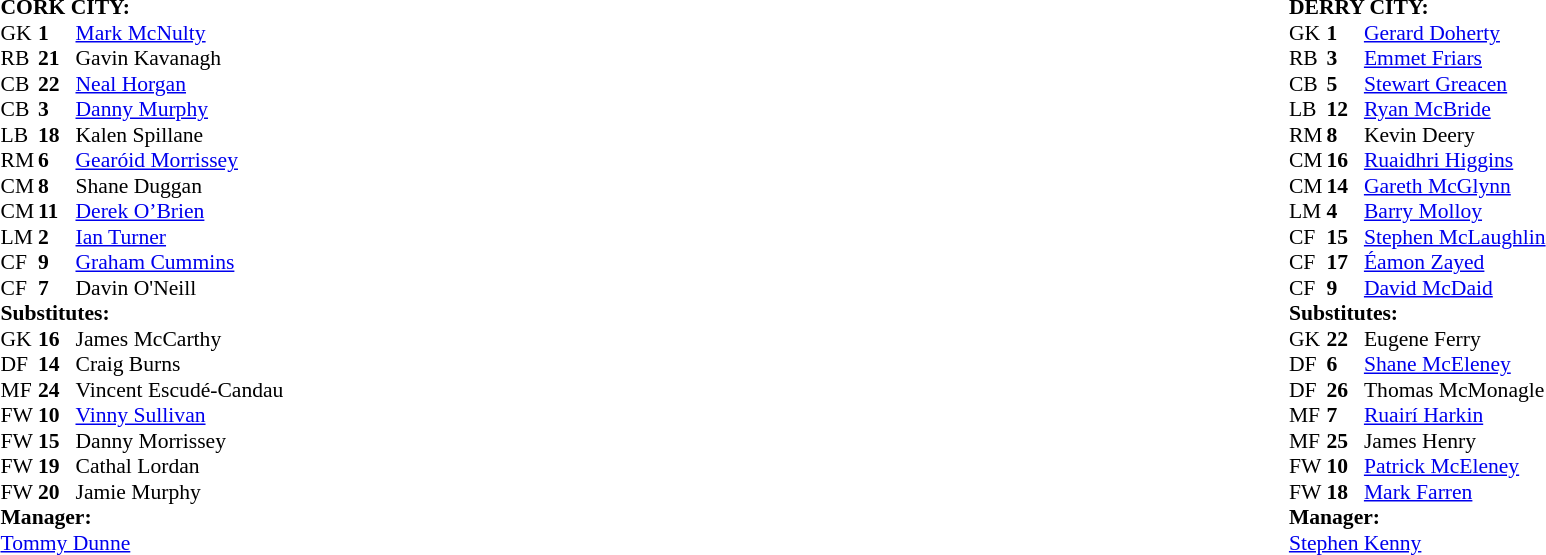<table width="100%">
<tr>
<td valign="top" width="50%"><br><table style="font-size: 90%" cellspacing="0" cellpadding="0">
<tr>
<td colspan="4"><strong>CORK CITY:</strong></td>
</tr>
<tr>
<th width=25></th>
<th width=25></th>
</tr>
<tr>
<td>GK</td>
<td><strong>1</strong></td>
<td> <a href='#'>Mark McNulty</a></td>
</tr>
<tr>
<td>RB</td>
<td><strong>21</strong></td>
<td> Gavin Kavanagh</td>
</tr>
<tr>
<td>CB</td>
<td><strong>22</strong></td>
<td> <a href='#'>Neal Horgan</a></td>
<td></td>
<td></td>
</tr>
<tr>
<td>CB</td>
<td><strong>3</strong></td>
<td> <a href='#'>Danny Murphy</a></td>
</tr>
<tr>
<td>LB</td>
<td><strong>18</strong></td>
<td> Kalen Spillane</td>
</tr>
<tr>
<td>RM</td>
<td><strong>6</strong></td>
<td> <a href='#'>Gearóid Morrissey</a></td>
</tr>
<tr>
<td>CM</td>
<td><strong>8</strong></td>
<td> Shane Duggan</td>
</tr>
<tr>
<td>CM</td>
<td><strong>11</strong></td>
<td> <a href='#'>Derek O’Brien</a></td>
<td></td>
<td></td>
</tr>
<tr>
<td>LM</td>
<td><strong>2</strong></td>
<td> <a href='#'>Ian Turner</a></td>
<td></td>
<td></td>
</tr>
<tr>
<td>CF</td>
<td><strong>9</strong></td>
<td> <a href='#'>Graham Cummins</a></td>
</tr>
<tr>
<td>CF</td>
<td><strong>7</strong></td>
<td> Davin O'Neill</td>
</tr>
<tr>
<td colspan=3><strong>Substitutes:</strong></td>
</tr>
<tr>
<td>GK</td>
<td><strong>16</strong></td>
<td> James McCarthy</td>
</tr>
<tr>
<td>DF</td>
<td><strong>14</strong></td>
<td> Craig Burns</td>
</tr>
<tr>
<td>MF</td>
<td><strong>24</strong></td>
<td> Vincent Escudé-Candau</td>
<td></td>
<td></td>
</tr>
<tr>
<td>FW</td>
<td><strong>10</strong></td>
<td> <a href='#'>Vinny Sullivan</a></td>
<td></td>
<td></td>
</tr>
<tr>
<td>FW</td>
<td><strong>15</strong></td>
<td> Danny Morrissey</td>
<td></td>
<td></td>
</tr>
<tr>
<td>FW</td>
<td><strong>19</strong></td>
<td> Cathal Lordan</td>
</tr>
<tr>
<td>FW</td>
<td><strong>20</strong></td>
<td> Jamie Murphy</td>
</tr>
<tr>
<td colspan=3><strong>Manager:</strong></td>
</tr>
<tr>
<td colspan=4> <a href='#'>Tommy Dunne</a></td>
</tr>
</table>
</td>
<td valign="top" width="50%"><br><table style="font-size: 90%" cellspacing="0" cellpadding="0" align=center>
<tr>
<td colspan="4"><strong>DERRY CITY:</strong></td>
</tr>
<tr>
<th width=25></th>
<th width=25></th>
</tr>
<tr>
<td>GK</td>
<td><strong>1</strong></td>
<td> <a href='#'>Gerard Doherty</a></td>
</tr>
<tr>
<td>RB</td>
<td><strong>3</strong></td>
<td> <a href='#'>Emmet Friars</a></td>
</tr>
<tr>
<td>CB</td>
<td><strong>5</strong></td>
<td> <a href='#'>Stewart Greacen</a></td>
</tr>
<tr>
<td>LB</td>
<td><strong>12</strong></td>
<td> <a href='#'>Ryan McBride</a></td>
</tr>
<tr>
<td>RM</td>
<td><strong>8</strong></td>
<td> Kevin Deery</td>
</tr>
<tr>
<td>CM</td>
<td><strong>16</strong></td>
<td> <a href='#'>Ruaidhri Higgins</a></td>
</tr>
<tr>
<td>CM</td>
<td><strong>14</strong></td>
<td> <a href='#'>Gareth McGlynn</a></td>
</tr>
<tr>
<td>LM</td>
<td><strong>4</strong></td>
<td> <a href='#'>Barry Molloy</a></td>
</tr>
<tr>
<td>CF</td>
<td><strong>15</strong></td>
<td> <a href='#'>Stephen McLaughlin</a></td>
</tr>
<tr>
<td>CF</td>
<td><strong>17</strong></td>
<td> <a href='#'>Éamon Zayed</a></td>
</tr>
<tr>
<td>CF</td>
<td><strong>9</strong></td>
<td> <a href='#'>David McDaid</a></td>
<td></td>
<td></td>
</tr>
<tr>
<td colspan=3><strong>Substitutes:</strong></td>
</tr>
<tr>
<td>GK</td>
<td><strong>22</strong></td>
<td> Eugene Ferry</td>
</tr>
<tr>
<td>DF</td>
<td><strong>6</strong></td>
<td> <a href='#'>Shane McEleney</a></td>
</tr>
<tr>
<td>DF</td>
<td><strong>26</strong></td>
<td> Thomas McMonagle</td>
</tr>
<tr>
<td>MF</td>
<td><strong>7</strong></td>
<td> <a href='#'>Ruairí Harkin</a></td>
</tr>
<tr>
<td>MF</td>
<td><strong>25</strong></td>
<td> James Henry</td>
</tr>
<tr>
<td>FW</td>
<td><strong>10</strong></td>
<td> <a href='#'>Patrick McEleney</a></td>
<td></td>
<td></td>
</tr>
<tr>
<td>FW</td>
<td><strong>18</strong></td>
<td> <a href='#'>Mark Farren</a></td>
</tr>
<tr>
<td colspan=3><strong>Manager:</strong></td>
</tr>
<tr>
<td colspan=4> <a href='#'>Stephen Kenny</a></td>
</tr>
</table>
</td>
</tr>
</table>
